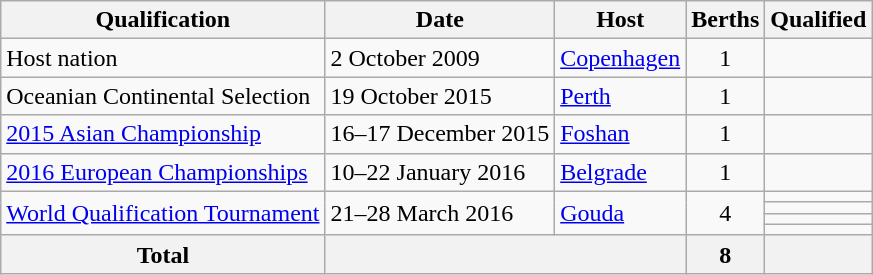<table class="wikitable">
<tr>
<th>Qualification</th>
<th>Date</th>
<th>Host</th>
<th>Berths</th>
<th>Qualified</th>
</tr>
<tr>
<td>Host nation</td>
<td>2 October 2009</td>
<td> <a href='#'>Copenhagen</a></td>
<td align="center">1</td>
<td></td>
</tr>
<tr>
<td>Oceanian Continental Selection</td>
<td>19 October 2015</td>
<td> <a href='#'>Perth</a></td>
<td align="center">1</td>
<td></td>
</tr>
<tr>
<td><a href='#'>2015 Asian Championship</a></td>
<td>16–17 December 2015</td>
<td> <a href='#'>Foshan</a></td>
<td align="center">1</td>
<td></td>
</tr>
<tr>
<td><a href='#'>2016 European Championships</a></td>
<td>10–22 January 2016</td>
<td> <a href='#'>Belgrade</a></td>
<td align="center">1</td>
<td></td>
</tr>
<tr>
<td rowspan="4"><a href='#'>World Qualification Tournament</a></td>
<td rowspan="4">21–28 March 2016</td>
<td rowspan=4> <a href='#'>Gouda</a></td>
<td rowspan=4 align="center">4</td>
<td></td>
</tr>
<tr>
<td></td>
</tr>
<tr>
<td></td>
</tr>
<tr>
<td></td>
</tr>
<tr>
<th>Total</th>
<th colspan="2"></th>
<th>8</th>
<th></th>
</tr>
</table>
